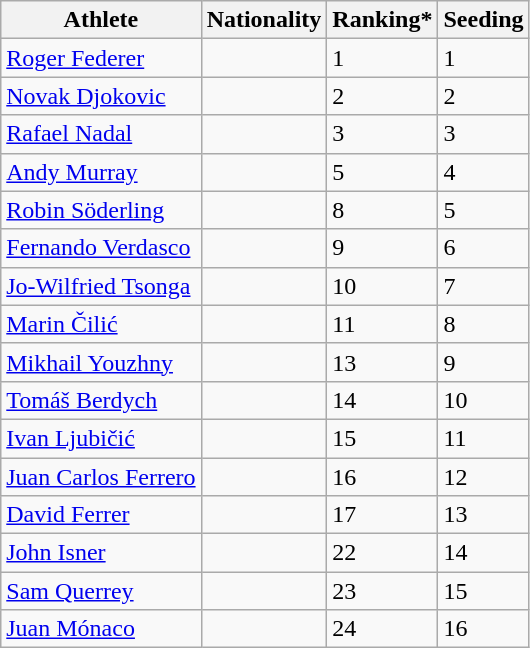<table class="wikitable" border="1">
<tr>
<th>Athlete</th>
<th>Nationality</th>
<th>Ranking*</th>
<th>Seeding</th>
</tr>
<tr>
<td><a href='#'>Roger Federer</a></td>
<td></td>
<td>1</td>
<td>1</td>
</tr>
<tr>
<td><a href='#'>Novak Djokovic</a></td>
<td></td>
<td>2</td>
<td>2</td>
</tr>
<tr>
<td><a href='#'>Rafael Nadal</a></td>
<td></td>
<td>3</td>
<td>3</td>
</tr>
<tr>
<td><a href='#'>Andy Murray</a></td>
<td></td>
<td>5</td>
<td>4</td>
</tr>
<tr>
<td><a href='#'>Robin Söderling</a></td>
<td></td>
<td>8</td>
<td>5</td>
</tr>
<tr>
<td><a href='#'>Fernando Verdasco</a></td>
<td></td>
<td>9</td>
<td>6</td>
</tr>
<tr>
<td><a href='#'>Jo-Wilfried Tsonga</a></td>
<td></td>
<td>10</td>
<td>7</td>
</tr>
<tr>
<td><a href='#'>Marin Čilić</a></td>
<td></td>
<td>11</td>
<td>8</td>
</tr>
<tr>
<td><a href='#'>Mikhail Youzhny</a></td>
<td></td>
<td>13</td>
<td>9</td>
</tr>
<tr>
<td><a href='#'>Tomáš Berdych</a></td>
<td></td>
<td>14</td>
<td>10</td>
</tr>
<tr>
<td><a href='#'>Ivan Ljubičić</a></td>
<td></td>
<td>15</td>
<td>11</td>
</tr>
<tr>
<td><a href='#'>Juan Carlos Ferrero</a></td>
<td></td>
<td>16</td>
<td>12</td>
</tr>
<tr>
<td><a href='#'>David Ferrer</a></td>
<td></td>
<td>17</td>
<td>13</td>
</tr>
<tr>
<td><a href='#'>John Isner</a></td>
<td></td>
<td>22</td>
<td>14</td>
</tr>
<tr>
<td><a href='#'>Sam Querrey</a></td>
<td></td>
<td>23</td>
<td>15</td>
</tr>
<tr>
<td><a href='#'>Juan Mónaco</a></td>
<td></td>
<td>24</td>
<td>16</td>
</tr>
</table>
